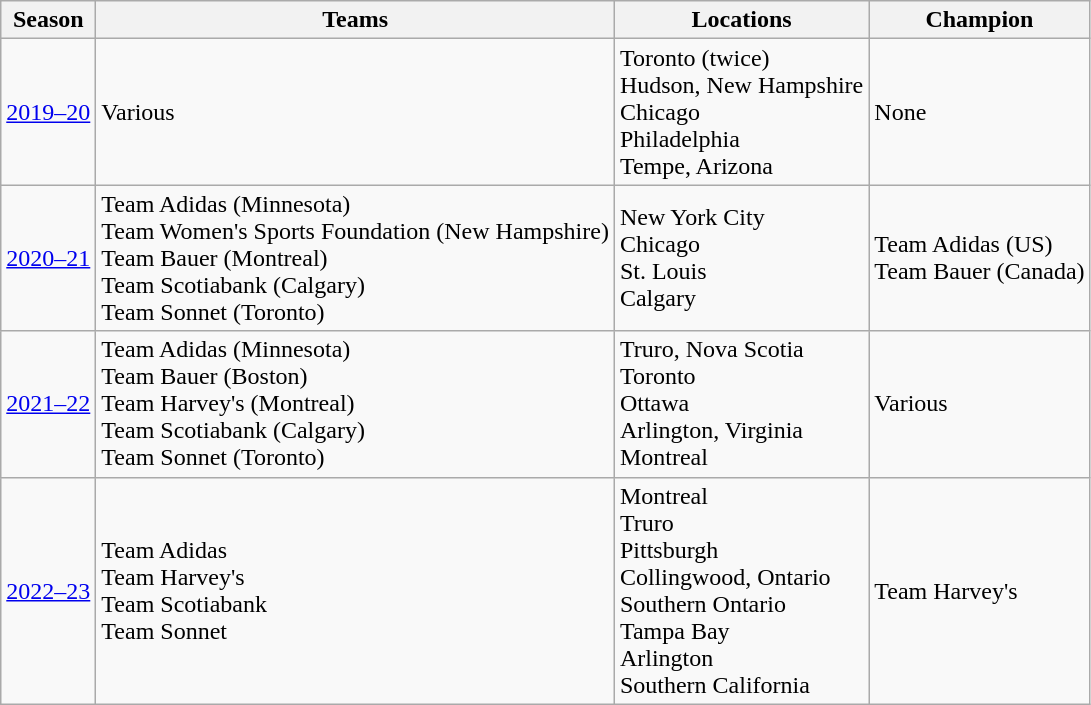<table class="wikitable">
<tr>
<th>Season</th>
<th>Teams</th>
<th>Locations</th>
<th>Champion</th>
</tr>
<tr>
<td><a href='#'>2019–20</a></td>
<td>Various</td>
<td>Toronto (twice)<br>Hudson, New Hampshire<br>Chicago<br>Philadelphia<br>Tempe, Arizona</td>
<td>None</td>
</tr>
<tr>
<td><a href='#'>2020–21</a></td>
<td>Team Adidas (Minnesota)<br>Team Women's Sports Foundation (New Hampshire)<br>Team Bauer (Montreal)<br>Team Scotiabank (Calgary)<br>Team Sonnet (Toronto)</td>
<td>New York City<br>Chicago<br>St. Louis<br>Calgary</td>
<td>Team Adidas (US)<br>Team Bauer (Canada)</td>
</tr>
<tr>
<td><a href='#'>2021–22</a></td>
<td>Team Adidas (Minnesota)<br>Team Bauer (Boston)<br>Team Harvey's (Montreal)<br>Team Scotiabank (Calgary)<br>Team Sonnet (Toronto)</td>
<td>Truro, Nova Scotia<br>Toronto<br>Ottawa<br>Arlington, Virginia<br>Montreal</td>
<td>Various</td>
</tr>
<tr>
<td><a href='#'>2022–23</a></td>
<td>Team Adidas<br>Team Harvey's<br>Team Scotiabank<br>Team Sonnet</td>
<td>Montreal<br>Truro<br>Pittsburgh<br>Collingwood, Ontario<br>Southern Ontario<br>Tampa Bay<br>Arlington<br>Southern California</td>
<td>Team Harvey's</td>
</tr>
</table>
